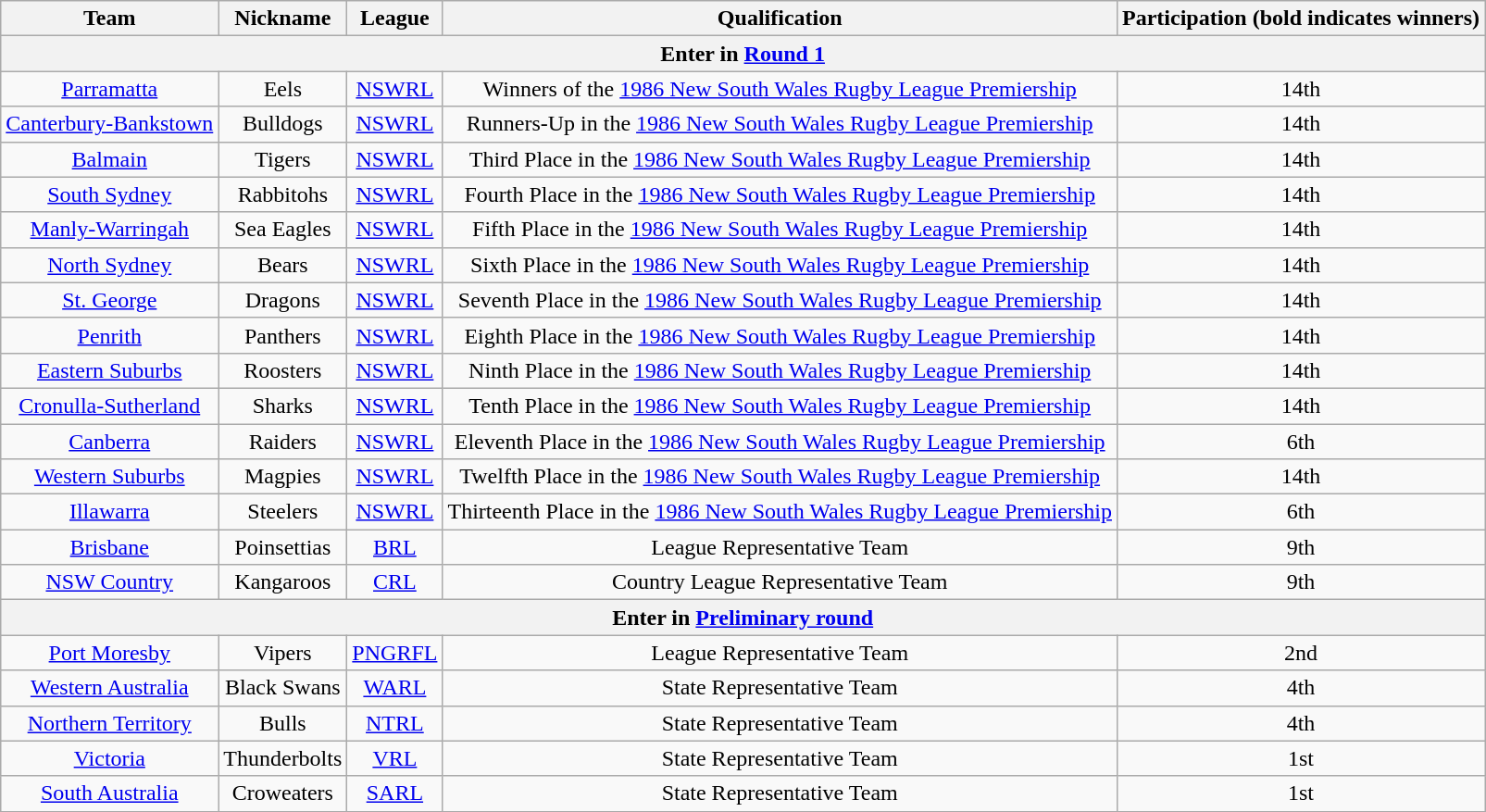<table class="wikitable" style="text-align:center">
<tr>
<th>Team</th>
<th>Nickname</th>
<th>League</th>
<th>Qualification</th>
<th>Participation (bold indicates winners)</th>
</tr>
<tr>
<th colspan=5>Enter in <a href='#'>Round 1</a></th>
</tr>
<tr>
<td><a href='#'>Parramatta</a></td>
<td>Eels</td>
<td><a href='#'>NSWRL</a></td>
<td>Winners of the <a href='#'>1986 New South Wales Rugby League Premiership</a></td>
<td>14th </td>
</tr>
<tr>
<td><a href='#'>Canterbury-Bankstown</a></td>
<td>Bulldogs</td>
<td><a href='#'>NSWRL</a></td>
<td>Runners-Up in the <a href='#'>1986 New South Wales Rugby League Premiership</a></td>
<td>14th </td>
</tr>
<tr>
<td><a href='#'>Balmain</a></td>
<td>Tigers</td>
<td><a href='#'>NSWRL</a></td>
<td>Third Place in the <a href='#'>1986 New South Wales Rugby League Premiership</a></td>
<td>14th </td>
</tr>
<tr>
<td><a href='#'>South Sydney</a></td>
<td>Rabbitohs</td>
<td><a href='#'>NSWRL</a></td>
<td>Fourth Place in the <a href='#'>1986 New South Wales Rugby League Premiership</a></td>
<td>14th </td>
</tr>
<tr>
<td><a href='#'>Manly-Warringah</a></td>
<td>Sea Eagles</td>
<td><a href='#'>NSWRL</a></td>
<td>Fifth Place in the <a href='#'>1986 New South Wales Rugby League Premiership</a></td>
<td>14th </td>
</tr>
<tr>
<td><a href='#'>North Sydney</a></td>
<td>Bears</td>
<td><a href='#'>NSWRL</a></td>
<td>Sixth Place in the <a href='#'>1986 New South Wales Rugby League Premiership</a></td>
<td>14th </td>
</tr>
<tr>
<td><a href='#'>St. George</a></td>
<td>Dragons</td>
<td><a href='#'>NSWRL</a></td>
<td>Seventh Place in the <a href='#'>1986 New South Wales Rugby League Premiership</a></td>
<td>14th </td>
</tr>
<tr>
<td><a href='#'>Penrith</a></td>
<td>Panthers</td>
<td><a href='#'>NSWRL</a></td>
<td>Eighth Place in the <a href='#'>1986 New South Wales Rugby League Premiership</a></td>
<td>14th </td>
</tr>
<tr>
<td><a href='#'>Eastern Suburbs</a></td>
<td>Roosters</td>
<td><a href='#'>NSWRL</a></td>
<td>Ninth Place in the <a href='#'>1986 New South Wales Rugby League Premiership</a></td>
<td>14th </td>
</tr>
<tr>
<td><a href='#'>Cronulla-Sutherland</a></td>
<td>Sharks</td>
<td><a href='#'>NSWRL</a></td>
<td>Tenth Place in the <a href='#'>1986 New South Wales Rugby League Premiership</a></td>
<td>14th </td>
</tr>
<tr>
<td><a href='#'>Canberra</a></td>
<td>Raiders</td>
<td><a href='#'>NSWRL</a></td>
<td>Eleventh Place in the <a href='#'>1986 New South Wales Rugby League Premiership</a></td>
<td>6th </td>
</tr>
<tr>
<td><a href='#'>Western Suburbs</a></td>
<td>Magpies</td>
<td><a href='#'>NSWRL</a></td>
<td>Twelfth Place in the <a href='#'>1986 New South Wales Rugby League Premiership</a></td>
<td>14th </td>
</tr>
<tr>
<td><a href='#'>Illawarra</a></td>
<td>Steelers</td>
<td><a href='#'>NSWRL</a></td>
<td>Thirteenth Place in the <a href='#'>1986 New South Wales Rugby League Premiership</a></td>
<td>6th </td>
</tr>
<tr>
<td><a href='#'>Brisbane</a></td>
<td>Poinsettias</td>
<td><a href='#'>BRL</a></td>
<td>League Representative Team</td>
<td>9th </td>
</tr>
<tr>
<td><a href='#'>NSW Country</a></td>
<td>Kangaroos</td>
<td><a href='#'>CRL</a></td>
<td>Country League Representative Team</td>
<td>9th </td>
</tr>
<tr>
<th colspan=5>Enter in <a href='#'>Preliminary round</a></th>
</tr>
<tr>
<td><a href='#'>Port Moresby</a></td>
<td>Vipers</td>
<td><a href='#'>PNGRFL</a></td>
<td>League Representative Team</td>
<td>2nd </td>
</tr>
<tr>
<td><a href='#'>Western Australia</a></td>
<td>Black Swans</td>
<td><a href='#'>WARL</a></td>
<td>State Representative Team</td>
<td>4th </td>
</tr>
<tr>
<td><a href='#'>Northern Territory</a></td>
<td>Bulls</td>
<td><a href='#'>NTRL</a></td>
<td>State Representative Team</td>
<td>4th </td>
</tr>
<tr>
<td><a href='#'>Victoria</a></td>
<td>Thunderbolts</td>
<td><a href='#'>VRL</a></td>
<td>State Representative Team</td>
<td>1st</td>
</tr>
<tr>
<td><a href='#'>South Australia</a></td>
<td>Croweaters</td>
<td><a href='#'>SARL</a></td>
<td>State Representative Team</td>
<td>1st</td>
</tr>
<tr>
</tr>
</table>
